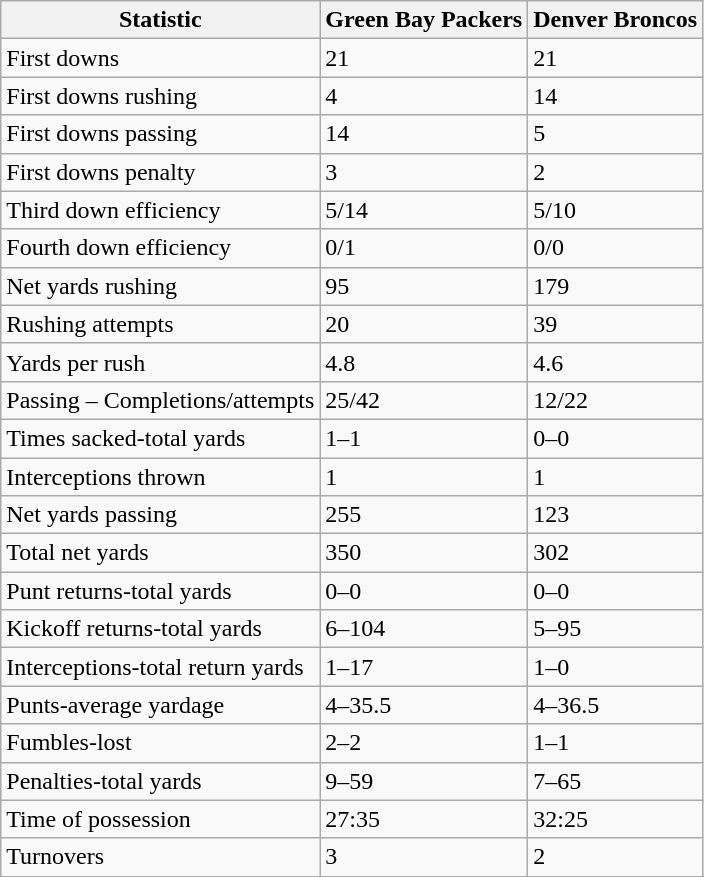<table class="wikitable">
<tr>
<th>Statistic</th>
<th>Green Bay Packers</th>
<th>Denver Broncos</th>
</tr>
<tr>
<td>First downs</td>
<td>21</td>
<td>21</td>
</tr>
<tr>
<td>First downs rushing</td>
<td>4</td>
<td>14</td>
</tr>
<tr>
<td>First downs passing</td>
<td>14</td>
<td>5</td>
</tr>
<tr>
<td>First downs penalty</td>
<td>3</td>
<td>2</td>
</tr>
<tr>
<td>Third down efficiency</td>
<td>5/14</td>
<td>5/10</td>
</tr>
<tr>
<td>Fourth down efficiency</td>
<td>0/1</td>
<td>0/0</td>
</tr>
<tr>
<td>Net yards rushing</td>
<td>95</td>
<td>179</td>
</tr>
<tr>
<td>Rushing attempts</td>
<td>20</td>
<td>39</td>
</tr>
<tr>
<td>Yards per rush</td>
<td>4.8</td>
<td>4.6</td>
</tr>
<tr>
<td>Passing – Completions/attempts</td>
<td>25/42</td>
<td>12/22</td>
</tr>
<tr>
<td>Times sacked-total yards</td>
<td>1–1</td>
<td>0–0</td>
</tr>
<tr>
<td>Interceptions thrown</td>
<td>1</td>
<td>1</td>
</tr>
<tr>
<td>Net yards passing</td>
<td>255</td>
<td>123</td>
</tr>
<tr>
<td>Total net yards</td>
<td>350</td>
<td>302</td>
</tr>
<tr>
<td>Punt returns-total yards</td>
<td>0–0</td>
<td>0–0</td>
</tr>
<tr>
<td>Kickoff returns-total yards</td>
<td>6–104</td>
<td>5–95</td>
</tr>
<tr>
<td>Interceptions-total return yards</td>
<td>1–17</td>
<td>1–0</td>
</tr>
<tr>
<td>Punts-average yardage</td>
<td>4–35.5</td>
<td>4–36.5</td>
</tr>
<tr>
<td>Fumbles-lost</td>
<td>2–2</td>
<td>1–1</td>
</tr>
<tr>
<td>Penalties-total yards</td>
<td>9–59</td>
<td>7–65</td>
</tr>
<tr>
<td>Time of possession</td>
<td>27:35</td>
<td>32:25</td>
</tr>
<tr>
<td>Turnovers</td>
<td>3</td>
<td>2</td>
</tr>
<tr>
</tr>
</table>
